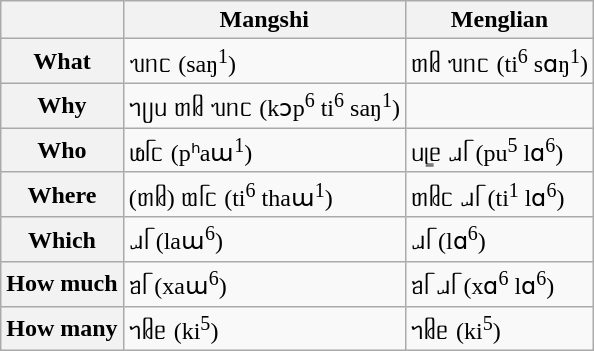<table class="wikitable">
<tr>
<th></th>
<th>Mangshi</th>
<th>Menglian</th>
</tr>
<tr>
<th>What</th>
<td>ᥔᥒᥴ (saŋ<sup>1</sup>)</td>
<td>ᥖᥤ ᥔᥒᥴ (ti<sup>6</sup> sɑŋ<sup>1</sup>)</td>
</tr>
<tr>
<th>Why</th>
<td>ᥐᥩᥙ ᥖᥤ ᥔᥒᥴ (kɔp<sup>6</sup> ti<sup>6</sup> saŋ<sup>1</sup>)</td>
<td></td>
</tr>
<tr>
<th>Who</th>
<td>ᥚᥬᥴ (pʰaɯ<sup>1</sup>)</td>
<td>ᥙᥧᥱ ᥘᥬ (pu<sup>5</sup> lɑ<sup>6</sup>)</td>
</tr>
<tr>
<th>Where</th>
<td>(ᥖᥤ) ᥗᥬᥴ (ti<sup>6</sup> thaɯ<sup>1</sup>)</td>
<td>ᥖᥤᥴ ᥘᥬ (ti<sup>1</sup> lɑ<sup>6</sup>)</td>
</tr>
<tr>
<th>Which</th>
<td>ᥘᥬ (laɯ<sup>6</sup>)</td>
<td>ᥘᥬ (lɑ<sup>6</sup>)</td>
</tr>
<tr>
<th>How much</th>
<td>ᥑᥬ (xaɯ<sup>6</sup>)</td>
<td>ᥑᥬ ᥘᥬ (xɑ<sup>6</sup> lɑ<sup>6</sup>)</td>
</tr>
<tr>
<th>How many</th>
<td>ᥐᥤᥱ (ki<sup>5</sup>)</td>
<td>ᥐᥤᥱ (ki<sup>5</sup>)</td>
</tr>
</table>
